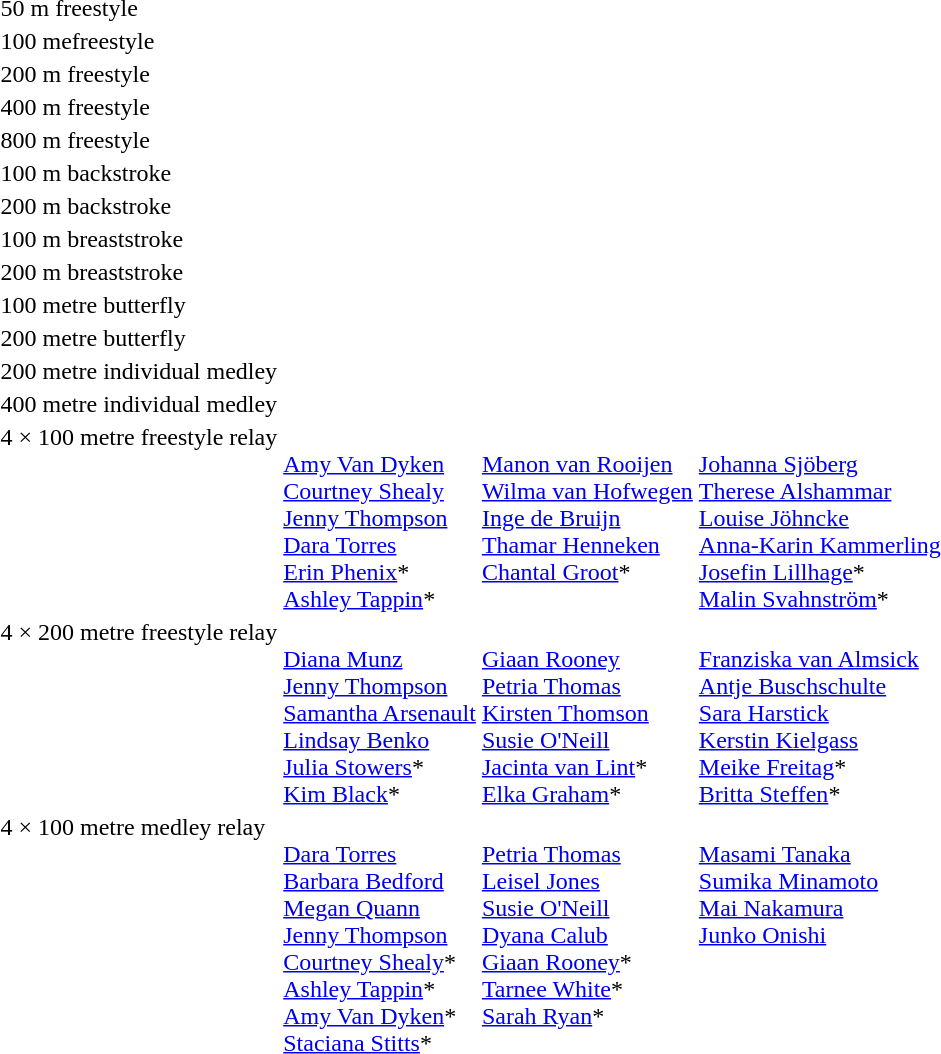<table>
<tr valign="top">
<td>50 m freestyle<br></td>
<td></td>
<td></td>
<td></td>
</tr>
<tr valign="top">
<td rowspan=2>100 mefreestyle<br></td>
<td rowspan=2></td>
<td rowspan=2></td>
<td></td>
</tr>
<tr>
<td></td>
</tr>
<tr>
<td>200 m freestyle<br></td>
<td></td>
<td></td>
<td></td>
</tr>
<tr>
<td>400 m freestyle<br></td>
<td></td>
<td></td>
<td></td>
</tr>
<tr>
<td>800 m freestyle<br></td>
<td></td>
<td></td>
<td></td>
</tr>
<tr>
<td>100 m backstroke<br></td>
<td></td>
<td></td>
<td></td>
</tr>
<tr>
<td>200 m backstroke<br></td>
<td></td>
<td></td>
<td></td>
</tr>
<tr>
<td>100 m breaststroke<br></td>
<td></td>
<td></td>
<td></td>
</tr>
<tr>
<td>200 m breaststroke<br></td>
<td></td>
<td></td>
<td></td>
</tr>
<tr>
<td>100 metre butterfly<br></td>
<td></td>
<td></td>
<td></td>
</tr>
<tr>
<td>200 metre butterfly<br></td>
<td></td>
<td></td>
<td></td>
</tr>
<tr>
<td>200 metre individual medley<br></td>
<td></td>
<td></td>
<td></td>
</tr>
<tr>
<td>400 metre individual medley<br></td>
<td></td>
<td></td>
<td></td>
</tr>
<tr valign="top">
<td>4 × 100 metre freestyle relay<br></td>
<td><br><a href='#'>Amy Van Dyken</a><br><a href='#'>Courtney Shealy</a><br><a href='#'>Jenny Thompson</a><br><a href='#'>Dara Torres</a><br><a href='#'>Erin Phenix</a>*<br><a href='#'>Ashley Tappin</a>*</td>
<td><br><a href='#'>Manon van Rooijen</a><br><a href='#'>Wilma van Hofwegen</a><br><a href='#'>Inge de Bruijn</a><br><a href='#'>Thamar Henneken</a><br><a href='#'>Chantal Groot</a>*</td>
<td><br><a href='#'>Johanna Sjöberg</a><br><a href='#'>Therese Alshammar</a><br><a href='#'>Louise Jöhncke</a><br><a href='#'>Anna-Karin Kammerling</a><br><a href='#'>Josefin Lillhage</a>*<br><a href='#'>Malin Svahnström</a>*</td>
</tr>
<tr valign="top">
<td>4 × 200 metre freestyle relay<br></td>
<td><br><a href='#'>Diana Munz</a><br><a href='#'>Jenny Thompson</a><br><a href='#'>Samantha Arsenault</a><br><a href='#'>Lindsay Benko</a><br><a href='#'>Julia Stowers</a>*<br><a href='#'>Kim Black</a>*</td>
<td><br><a href='#'>Giaan Rooney</a><br><a href='#'>Petria Thomas</a><br><a href='#'>Kirsten Thomson</a><br><a href='#'>Susie O'Neill</a><br><a href='#'>Jacinta van Lint</a>*<br><a href='#'>Elka Graham</a>*</td>
<td><br><a href='#'>Franziska van Almsick</a><br><a href='#'>Antje Buschschulte</a><br><a href='#'>Sara Harstick</a><br><a href='#'>Kerstin Kielgass</a><br><a href='#'>Meike Freitag</a>*<br><a href='#'>Britta Steffen</a>*</td>
</tr>
<tr valign="top">
<td>4 × 100 metre medley relay<br></td>
<td><br><a href='#'>Dara Torres</a><br><a href='#'>Barbara Bedford</a><br><a href='#'>Megan Quann</a><br><a href='#'>Jenny Thompson</a><br><a href='#'>Courtney Shealy</a>*<br><a href='#'>Ashley Tappin</a>*<br><a href='#'>Amy Van Dyken</a>*<br><a href='#'>Staciana Stitts</a>*</td>
<td><br><a href='#'>Petria Thomas</a><br><a href='#'>Leisel Jones</a><br><a href='#'>Susie O'Neill</a><br><a href='#'>Dyana Calub</a><br><a href='#'>Giaan Rooney</a>*<br><a href='#'>Tarnee White</a>*<br><a href='#'>Sarah Ryan</a>*</td>
<td><br><a href='#'>Masami Tanaka</a><br><a href='#'>Sumika Minamoto</a><br><a href='#'>Mai Nakamura</a><br><a href='#'>Junko Onishi</a></td>
</tr>
</table>
